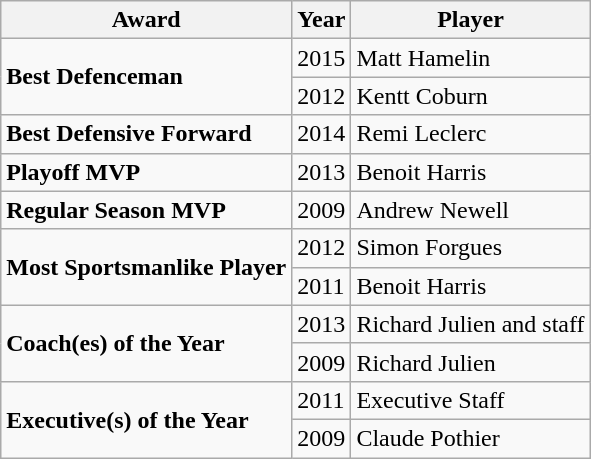<table class="wikitable">
<tr>
<th>Award</th>
<th>Year</th>
<th>Player</th>
</tr>
<tr>
<td rowspan=2><strong>Best Defenceman</strong></td>
<td>2015</td>
<td>Matt Hamelin</td>
</tr>
<tr>
<td>2012</td>
<td>Kentt Coburn</td>
</tr>
<tr>
<td><strong>Best Defensive Forward</strong></td>
<td>2014</td>
<td>Remi Leclerc</td>
</tr>
<tr>
<td><strong>Playoff MVP</strong></td>
<td>2013</td>
<td>Benoit Harris</td>
</tr>
<tr>
<td><strong>Regular Season MVP</strong></td>
<td>2009</td>
<td>Andrew Newell</td>
</tr>
<tr>
<td rowspan=2><strong>Most Sportsmanlike Player</strong></td>
<td>2012</td>
<td>Simon Forgues</td>
</tr>
<tr>
<td>2011</td>
<td>Benoit Harris</td>
</tr>
<tr>
<td rowspan=2><strong>Coach(es) of the Year</strong></td>
<td>2013</td>
<td>Richard Julien and staff</td>
</tr>
<tr>
<td>2009</td>
<td>Richard Julien</td>
</tr>
<tr>
<td rowspan=2><strong>Executive(s) of the Year</strong></td>
<td>2011</td>
<td>Executive Staff</td>
</tr>
<tr>
<td>2009</td>
<td>Claude Pothier</td>
</tr>
</table>
